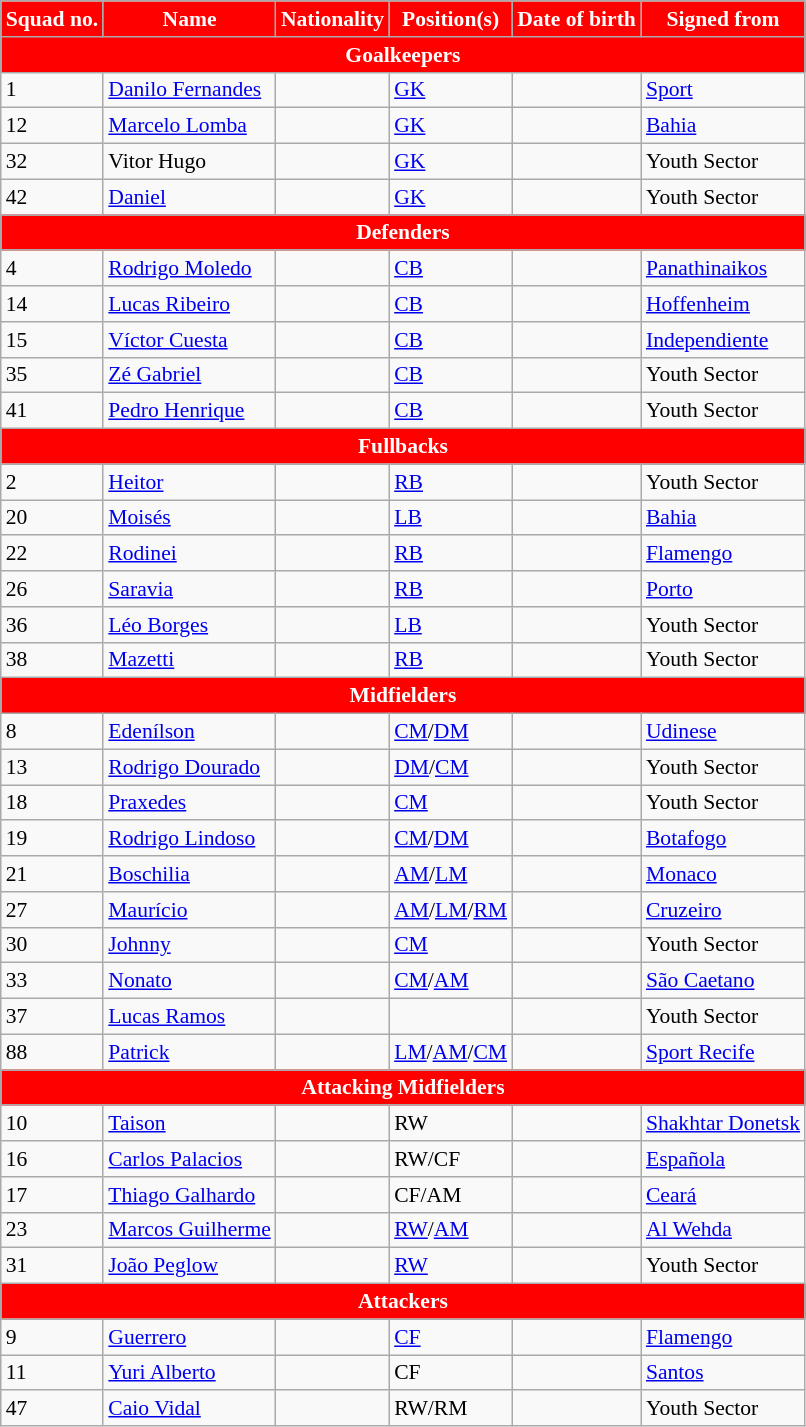<table class="wikitable" style="text-align:left; font-size:90%;">
<tr>
<th style="background:#FF0000; color:white; text-align:center;">Squad no.</th>
<th style="background:#FF0000; color:white; text-align:center;">Name</th>
<th style="background:#FF0000; color:white; text-align:center;">Nationality</th>
<th style="background:#FF0000; color:white; text-align:center;">Position(s)</th>
<th style="background:#FF0000; color:white; text-align:center;">Date of birth</th>
<th style="background:#FF0000; color:white; text-align:center;">Signed from</th>
</tr>
<tr>
<th colspan="8" style="background:#FF0000; color:white; text-align:center"><strong>Goalkeepers</strong></th>
</tr>
<tr>
<td>1</td>
<td><a href='#'>Danilo Fernandes</a></td>
<td></td>
<td><a href='#'>GK</a></td>
<td></td>
<td> <a href='#'>Sport</a></td>
</tr>
<tr>
<td>12</td>
<td><a href='#'>Marcelo Lomba</a></td>
<td></td>
<td><a href='#'>GK</a></td>
<td></td>
<td> <a href='#'>Bahia</a></td>
</tr>
<tr>
<td>32</td>
<td>Vitor Hugo</td>
<td></td>
<td><a href='#'>GK</a></td>
<td></td>
<td>Youth Sector</td>
</tr>
<tr>
<td>42</td>
<td><a href='#'>Daniel</a></td>
<td></td>
<td><a href='#'>GK</a></td>
<td></td>
<td>Youth Sector</td>
</tr>
<tr>
<th colspan="8" style="background:#FF0000; color:white; text-align:center"><strong>Defenders</strong></th>
</tr>
<tr>
<td>4</td>
<td><a href='#'>Rodrigo Moledo</a></td>
<td></td>
<td><a href='#'>CB</a></td>
<td></td>
<td> <a href='#'>Panathinaikos</a></td>
</tr>
<tr>
<td>14</td>
<td><a href='#'>Lucas Ribeiro</a></td>
<td></td>
<td><a href='#'>CB</a></td>
<td></td>
<td> <a href='#'>Hoffenheim</a></td>
</tr>
<tr>
<td>15</td>
<td><a href='#'>Víctor Cuesta</a></td>
<td></td>
<td><a href='#'>CB</a></td>
<td></td>
<td> <a href='#'>Independiente</a></td>
</tr>
<tr>
<td>35</td>
<td><a href='#'>Zé Gabriel</a></td>
<td></td>
<td><a href='#'>CB</a></td>
<td></td>
<td>Youth Sector</td>
</tr>
<tr>
<td>41</td>
<td><a href='#'>Pedro Henrique</a></td>
<td></td>
<td><a href='#'>CB</a></td>
<td></td>
<td>Youth Sector</td>
</tr>
<tr>
<th colspan="8" style="background:#FF0000; color:white; text-align:center"><strong>Fullbacks</strong></th>
</tr>
<tr>
<td>2</td>
<td><a href='#'>Heitor</a></td>
<td></td>
<td><a href='#'>RB</a></td>
<td></td>
<td>Youth Sector</td>
</tr>
<tr>
<td>20</td>
<td><a href='#'>Moisés</a></td>
<td></td>
<td><a href='#'>LB</a></td>
<td></td>
<td> <a href='#'>Bahia</a></td>
</tr>
<tr>
<td>22</td>
<td><a href='#'>Rodinei</a></td>
<td></td>
<td><a href='#'>RB</a></td>
<td></td>
<td> <a href='#'>Flamengo</a></td>
</tr>
<tr>
<td>26</td>
<td><a href='#'>Saravia</a></td>
<td></td>
<td><a href='#'>RB</a></td>
<td></td>
<td> <a href='#'>Porto</a></td>
</tr>
<tr>
<td>36</td>
<td><a href='#'>Léo Borges</a></td>
<td></td>
<td><a href='#'>LB</a></td>
<td></td>
<td>Youth Sector</td>
</tr>
<tr>
<td>38</td>
<td><a href='#'>Mazetti</a></td>
<td></td>
<td><a href='#'>RB</a></td>
<td></td>
<td>Youth Sector</td>
</tr>
<tr>
<th colspan="8" style="background:#FF0000; color:white; text-align:center"><strong>Midfielders</strong></th>
</tr>
<tr>
<td>8</td>
<td><a href='#'>Edenílson</a></td>
<td></td>
<td><a href='#'>CM</a>/<a href='#'>DM</a></td>
<td></td>
<td> <a href='#'>Udinese</a></td>
</tr>
<tr>
<td>13</td>
<td><a href='#'>Rodrigo Dourado</a></td>
<td></td>
<td><a href='#'>DM</a>/<a href='#'>CM</a></td>
<td></td>
<td>Youth Sector</td>
</tr>
<tr>
<td>18</td>
<td><a href='#'>Praxedes</a></td>
<td></td>
<td><a href='#'>CM</a></td>
<td></td>
<td>Youth Sector</td>
</tr>
<tr>
<td>19</td>
<td><a href='#'>Rodrigo Lindoso</a></td>
<td></td>
<td><a href='#'>CM</a>/<a href='#'>DM</a></td>
<td></td>
<td> <a href='#'>Botafogo</a></td>
</tr>
<tr>
<td>21</td>
<td><a href='#'>Boschilia</a></td>
<td></td>
<td><a href='#'>AM</a>/<a href='#'>LM</a></td>
<td></td>
<td> <a href='#'>Monaco</a></td>
</tr>
<tr>
<td>27</td>
<td><a href='#'>Maurício</a></td>
<td></td>
<td><a href='#'>AM</a>/<a href='#'>LM</a>/<a href='#'>RM</a></td>
<td></td>
<td> <a href='#'>Cruzeiro</a></td>
</tr>
<tr>
<td>30</td>
<td><a href='#'>Johnny</a></td>
<td></td>
<td><a href='#'>CM</a></td>
<td></td>
<td>Youth Sector</td>
</tr>
<tr>
<td>33</td>
<td><a href='#'>Nonato</a></td>
<td></td>
<td><a href='#'>CM</a>/<a href='#'>AM</a></td>
<td></td>
<td> <a href='#'>São Caetano</a></td>
</tr>
<tr>
<td>37</td>
<td><a href='#'>Lucas Ramos</a></td>
<td></td>
<td></td>
<td></td>
<td>Youth Sector</td>
</tr>
<tr>
<td>88</td>
<td><a href='#'>Patrick</a></td>
<td></td>
<td><a href='#'>LM</a>/<a href='#'>AM</a>/<a href='#'>CM</a></td>
<td></td>
<td> <a href='#'>Sport Recife</a></td>
</tr>
<tr>
<th colspan="8" style="background:#FF0000; color:white; text-align:center"><strong>Attacking Midfielders</strong></th>
</tr>
<tr>
<td>10</td>
<td><a href='#'>Taison</a></td>
<td></td>
<td>RW</td>
<td></td>
<td> <a href='#'>Shakhtar Donetsk</a></td>
</tr>
<tr>
<td>16</td>
<td><a href='#'>Carlos Palacios</a></td>
<td></td>
<td>RW/CF</td>
<td></td>
<td> <a href='#'>Española</a></td>
</tr>
<tr>
<td>17</td>
<td><a href='#'>Thiago Galhardo</a></td>
<td></td>
<td>CF/AM</td>
<td></td>
<td> <a href='#'>Ceará</a></td>
</tr>
<tr>
<td>23</td>
<td><a href='#'>Marcos Guilherme</a></td>
<td></td>
<td><a href='#'>RW</a>/<a href='#'>AM</a></td>
<td></td>
<td> <a href='#'>Al Wehda</a></td>
</tr>
<tr>
<td>31</td>
<td><a href='#'>João Peglow</a></td>
<td></td>
<td><a href='#'>RW</a></td>
<td></td>
<td>Youth Sector</td>
</tr>
<tr>
<th colspan="8" style="background:#FF0000; color:white; text-align:center"><strong>Attackers</strong></th>
</tr>
<tr>
<td>9</td>
<td><a href='#'>Guerrero</a></td>
<td></td>
<td><a href='#'>CF</a></td>
<td></td>
<td> <a href='#'>Flamengo</a></td>
</tr>
<tr>
<td>11</td>
<td><a href='#'>Yuri Alberto</a></td>
<td></td>
<td>CF</td>
<td></td>
<td> <a href='#'>Santos</a></td>
</tr>
<tr>
<td>47</td>
<td><a href='#'>Caio Vidal</a></td>
<td></td>
<td>RW/RM</td>
<td></td>
<td>Youth Sector</td>
</tr>
</table>
